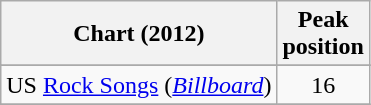<table class="wikitable sortable">
<tr>
<th>Chart (2012)</th>
<th>Peak<br>position</th>
</tr>
<tr>
</tr>
<tr>
<td>US <a href='#'>Rock Songs</a> (<em><a href='#'>Billboard</a></em>)</td>
<td align="center">16</td>
</tr>
<tr>
</tr>
</table>
